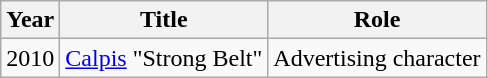<table class="wikitable">
<tr>
<th>Year</th>
<th>Title</th>
<th>Role</th>
</tr>
<tr>
<td>2010</td>
<td><a href='#'>Calpis</a> "Strong Belt"</td>
<td>Advertising character</td>
</tr>
</table>
